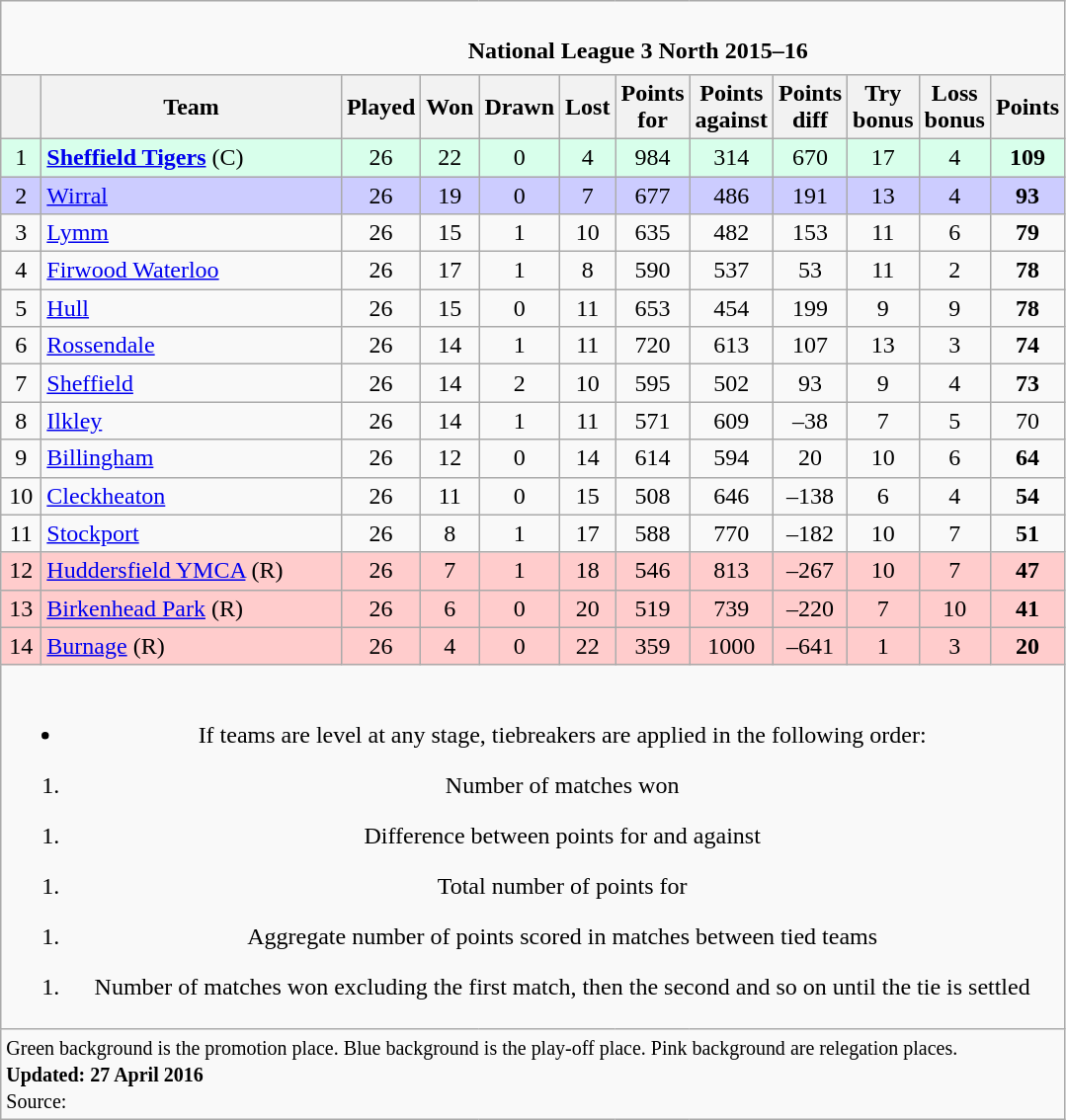<table class="wikitable" style="text-align: center;">
<tr>
<td colspan="15" cellpadding="0" cellspacing="0"><br><table border="0" width="100%" cellpadding="0" cellspacing="0">
<tr>
<td width=20% style="border:0px"></td>
<td style="border:0px"><strong>National League 3 North 2015–16</strong></td>
</tr>
</table>
</td>
</tr>
<tr>
<th bgcolor="#efefef" width="20"></th>
<th bgcolor="#efefef" width="195">Team</th>
<th bgcolor="#efefef" width="20">Played</th>
<th bgcolor="#efefef" width="20">Won</th>
<th bgcolor="#efefef" width="20">Drawn</th>
<th bgcolor="#efefef" width="20">Lost</th>
<th bgcolor="#efefef" width="25">Points for</th>
<th bgcolor="#efefef" width="20">Points against</th>
<th bgcolor="#efefef" width="20">Points diff</th>
<th bgcolor="#efefef" width="20">Try bonus</th>
<th bgcolor="#efefef" width="20">Loss bonus</th>
<th bgcolor="#efefef" width="20">Points</th>
</tr>
<tr bgcolor=#d8ffeb align=center>
<td>1</td>
<td style="text-align:left;"><strong><a href='#'>Sheffield Tigers</a></strong> (C)</td>
<td>26</td>
<td>22</td>
<td>0</td>
<td>4</td>
<td>984</td>
<td>314</td>
<td>670</td>
<td>17</td>
<td>4</td>
<td><strong>109</strong></td>
</tr>
<tr bgcolor=#ccccff align=center>
<td>2</td>
<td style="text-align:left;"><a href='#'>Wirral</a></td>
<td>26</td>
<td>19</td>
<td>0</td>
<td>7</td>
<td>677</td>
<td>486</td>
<td>191</td>
<td>13</td>
<td>4</td>
<td><strong>93</strong></td>
</tr>
<tr>
<td>3</td>
<td style="text-align:left;"><a href='#'>Lymm</a></td>
<td>26</td>
<td>15</td>
<td>1</td>
<td>10</td>
<td>635</td>
<td>482</td>
<td>153</td>
<td>11</td>
<td>6</td>
<td><strong>79</strong></td>
</tr>
<tr>
<td>4</td>
<td style="text-align:left;"><a href='#'>Firwood Waterloo</a></td>
<td>26</td>
<td>17</td>
<td>1</td>
<td>8</td>
<td>590</td>
<td>537</td>
<td>53</td>
<td>11</td>
<td>2</td>
<td><strong>78</strong></td>
</tr>
<tr>
<td>5</td>
<td style="text-align:left;"><a href='#'>Hull</a></td>
<td>26</td>
<td>15</td>
<td>0</td>
<td>11</td>
<td>653</td>
<td>454</td>
<td>199</td>
<td>9</td>
<td>9</td>
<td><strong>78</strong></td>
</tr>
<tr>
<td>6</td>
<td style="text-align:left;"><a href='#'>Rossendale</a></td>
<td>26</td>
<td>14</td>
<td>1</td>
<td>11</td>
<td>720</td>
<td>613</td>
<td>107</td>
<td>13</td>
<td>3</td>
<td><strong>74</strong></td>
</tr>
<tr>
<td>7</td>
<td style="text-align:left;"><a href='#'>Sheffield</a></td>
<td>26</td>
<td>14</td>
<td>2</td>
<td>10</td>
<td>595</td>
<td>502</td>
<td>93</td>
<td>9</td>
<td>4</td>
<td><strong>73</strong></td>
</tr>
<tr>
<td>8</td>
<td style="text-align:left;"><a href='#'>Ilkley</a></td>
<td>26</td>
<td>14</td>
<td>1</td>
<td>11</td>
<td>571</td>
<td>609</td>
<td>–38</td>
<td>7</td>
<td>5</td>
<td>70</td>
</tr>
<tr>
<td>9</td>
<td style="text-align:left;"><a href='#'>Billingham</a></td>
<td>26</td>
<td>12</td>
<td>0</td>
<td>14</td>
<td>614</td>
<td>594</td>
<td>20</td>
<td>10</td>
<td>6</td>
<td><strong>64</strong></td>
</tr>
<tr>
<td>10</td>
<td style="text-align:left;"><a href='#'>Cleckheaton</a></td>
<td>26</td>
<td>11</td>
<td>0</td>
<td>15</td>
<td>508</td>
<td>646</td>
<td>–138</td>
<td>6</td>
<td>4</td>
<td><strong>54</strong></td>
</tr>
<tr>
<td>11</td>
<td style="text-align:left;"><a href='#'>Stockport</a></td>
<td>26</td>
<td>8</td>
<td>1</td>
<td>17</td>
<td>588</td>
<td>770</td>
<td>–182</td>
<td>10</td>
<td>7</td>
<td><strong>51</strong></td>
</tr>
<tr bgcolor=#ffcccc align=center>
<td>12</td>
<td style="text-align:left;"><a href='#'>Huddersfield YMCA</a> (R)</td>
<td>26</td>
<td>7</td>
<td>1</td>
<td>18</td>
<td>546</td>
<td>813</td>
<td>–267</td>
<td>10</td>
<td>7</td>
<td><strong>47</strong></td>
</tr>
<tr bgcolor=#ffcccc align=center>
<td>13</td>
<td style="text-align:left;"><a href='#'>Birkenhead Park</a> (R)</td>
<td>26</td>
<td>6</td>
<td>0</td>
<td>20</td>
<td>519</td>
<td>739</td>
<td>–220</td>
<td>7</td>
<td>10</td>
<td><strong>41</strong></td>
</tr>
<tr bgcolor=#ffcccc align=center>
<td>14</td>
<td style="text-align:left;"><a href='#'>Burnage</a> (R)</td>
<td>26</td>
<td>4</td>
<td>0</td>
<td>22</td>
<td>359</td>
<td>1000</td>
<td>–641</td>
<td>1</td>
<td>3</td>
<td><strong>20</strong></td>
</tr>
<tr>
<td colspan="15"><br><ul><li>If teams are level at any stage, tiebreakers are applied in the following order:</li></ul><ol><li>Number of matches won</li></ol><ol><li>Difference between points for and against</li></ol><ol><li>Total number of points for</li></ol><ol><li>Aggregate number of points scored in matches between tied teams</li></ol><ol><li>Number of matches won excluding the first match, then the second and so on until the tie is settled</li></ol></td>
</tr>
<tr | style="text-align:left;" |>
<td colspan="15" style="border:0px"><small><span>Green background</span> is the promotion place. <span>Blue background</span> is the play-off place. <span>Pink background</span> are relegation places.<br><strong>Updated: 27 April 2016</strong><br>Source: </small></td>
</tr>
</table>
